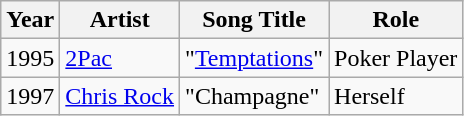<table class="wikitable sortable">
<tr>
<th>Year</th>
<th>Artist</th>
<th>Song Title</th>
<th>Role</th>
</tr>
<tr>
<td>1995</td>
<td><a href='#'>2Pac</a></td>
<td>"<a href='#'>Temptations</a>"</td>
<td>Poker Player</td>
</tr>
<tr>
<td>1997</td>
<td><a href='#'>Chris Rock</a></td>
<td>"Champagne"</td>
<td>Herself</td>
</tr>
</table>
